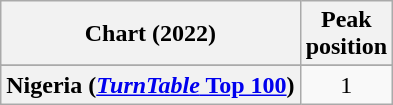<table class="wikitable plainrowheaders sortable" style="text-align:center">
<tr>
<th scope="col">Chart (2022)</th>
<th scope="col">Peak<br>position</th>
</tr>
<tr>
</tr>
<tr>
<th scope="row">Nigeria (<a href='#'><em>TurnTable</em> Top 100</a>)</th>
<td>1</td>
</tr>
</table>
